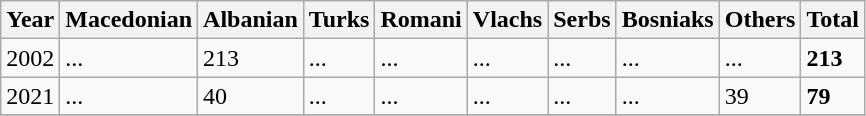<table class="wikitable">
<tr>
<th>Year</th>
<th>Macedonian</th>
<th>Albanian</th>
<th>Turks</th>
<th>Romani</th>
<th>Vlachs</th>
<th>Serbs</th>
<th>Bosniaks</th>
<th><abbr>Others</abbr></th>
<th>Total</th>
</tr>
<tr>
<td>2002</td>
<td>...</td>
<td>213</td>
<td>...</td>
<td>...</td>
<td>...</td>
<td>...</td>
<td>...</td>
<td>...</td>
<td><strong>213</strong></td>
</tr>
<tr>
<td>2021</td>
<td>...</td>
<td>40</td>
<td>...</td>
<td>...</td>
<td>...</td>
<td>...</td>
<td>...</td>
<td>39</td>
<td><strong>79</strong></td>
</tr>
<tr>
</tr>
</table>
